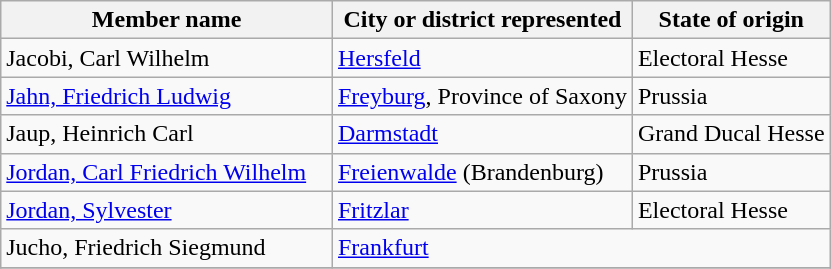<table class="wikitable">
<tr>
<th width="40%">Member name</th>
<th>City or district represented</th>
<th>State of origin</th>
</tr>
<tr>
<td>Jacobi, Carl Wilhelm</td>
<td><a href='#'>Hersfeld</a></td>
<td>Electoral Hesse</td>
</tr>
<tr>
<td><a href='#'>Jahn, Friedrich Ludwig</a></td>
<td><a href='#'>Freyburg</a>, Province of Saxony</td>
<td>Prussia</td>
</tr>
<tr>
<td>Jaup, Heinrich Carl</td>
<td><a href='#'>Darmstadt</a></td>
<td>Grand Ducal Hesse</td>
</tr>
<tr>
<td><a href='#'>Jordan, Carl Friedrich Wilhelm</a></td>
<td><a href='#'>Freienwalde</a> (Brandenburg)</td>
<td>Prussia</td>
</tr>
<tr>
<td><a href='#'>Jordan, Sylvester</a></td>
<td><a href='#'>Fritzlar</a></td>
<td>Electoral Hesse</td>
</tr>
<tr>
<td>Jucho, Friedrich Siegmund</td>
<td colspan=2><a href='#'>Frankfurt</a></td>
</tr>
<tr>
</tr>
</table>
